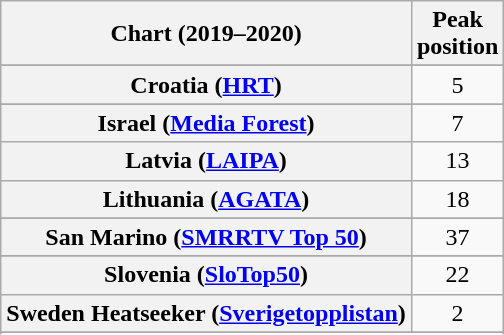<table class="wikitable sortable plainrowheaders" style="text-align:center">
<tr>
<th scope="col">Chart (2019–2020)</th>
<th scope="col">Peak<br>position</th>
</tr>
<tr>
</tr>
<tr>
</tr>
<tr>
</tr>
<tr>
</tr>
<tr>
</tr>
<tr>
<th scope="row">Croatia (<a href='#'>HRT</a>)</th>
<td>5</td>
</tr>
<tr>
</tr>
<tr>
</tr>
<tr>
</tr>
<tr>
</tr>
<tr>
<th scope="row">Israel (<a href='#'>Media Forest</a>)</th>
<td>7</td>
</tr>
<tr>
<th scope="row">Latvia (<a href='#'>LAIPA</a>)</th>
<td>13</td>
</tr>
<tr>
<th scope="row">Lithuania (<a href='#'>AGATA</a>)</th>
<td>18</td>
</tr>
<tr>
</tr>
<tr>
</tr>
<tr>
</tr>
<tr>
</tr>
<tr>
<th scope="row">San Marino (<a href='#'>SMRRTV Top 50</a>)</th>
<td>37</td>
</tr>
<tr>
</tr>
<tr>
</tr>
<tr>
</tr>
<tr>
<th scope="row">Slovenia (<a href='#'>SloTop50</a>)</th>
<td>22</td>
</tr>
<tr>
<th scope="row">Sweden Heatseeker (<a href='#'>Sverigetopplistan</a>)</th>
<td>2</td>
</tr>
<tr>
</tr>
<tr>
</tr>
<tr>
</tr>
<tr>
</tr>
</table>
